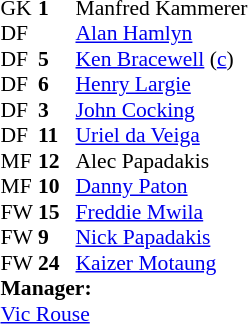<table style="font-size:90%; margin:0.2em auto;" cellspacing="0" cellpadding="0">
<tr>
<th width="25"></th>
<th width="25"></th>
</tr>
<tr>
<td>GK</td>
<td><strong>1</strong></td>
<td> Manfred Kammerer</td>
</tr>
<tr>
<td>DF</td>
<td><strong> </strong></td>
<td> <a href='#'>Alan Hamlyn</a></td>
</tr>
<tr>
<td>DF</td>
<td><strong>5</strong></td>
<td> <a href='#'>Ken Bracewell</a> (<a href='#'>c</a>)</td>
</tr>
<tr>
<td>DF</td>
<td><strong>6</strong></td>
<td> <a href='#'>Henry Largie</a></td>
</tr>
<tr>
<td>DF</td>
<td><strong>3</strong></td>
<td> <a href='#'>John Cocking</a></td>
</tr>
<tr>
<td>DF</td>
<td><strong>11</strong></td>
<td> <a href='#'>Uriel da Veiga</a></td>
</tr>
<tr>
<td>MF</td>
<td><strong>12</strong></td>
<td> Alec Papadakis</td>
</tr>
<tr>
<td>MF</td>
<td><strong>10</strong></td>
<td> <a href='#'>Danny Paton</a></td>
</tr>
<tr>
<td>FW</td>
<td><strong>15</strong></td>
<td> <a href='#'>Freddie Mwila</a></td>
</tr>
<tr>
<td>FW</td>
<td><strong>9</strong></td>
<td> <a href='#'>Nick Papadakis</a></td>
</tr>
<tr>
<td>FW</td>
<td><strong>24</strong></td>
<td> <a href='#'>Kaizer Motaung</a></td>
</tr>
<tr>
<td colspan=3><strong>Manager:</strong></td>
</tr>
<tr>
<td colspan=4> <a href='#'>Vic Rouse</a></td>
</tr>
</table>
